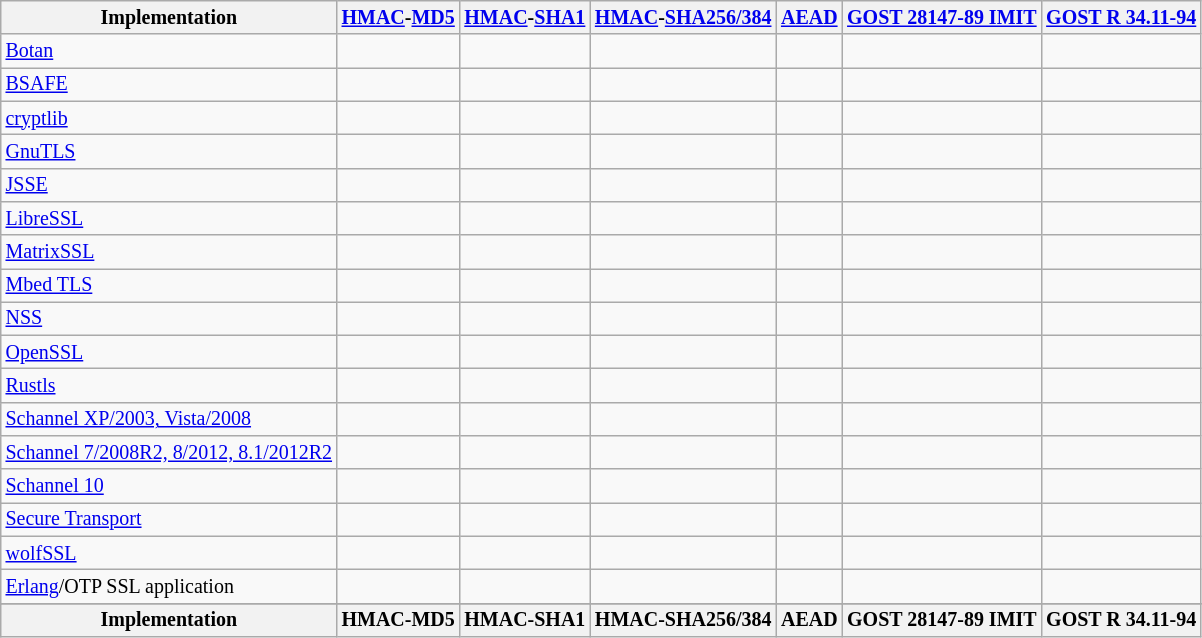<table class="wikitable sortable sort-under" style="text-align: left; font-size: smaller">
<tr>
<th>Implementation</th>
<th><a href='#'>HMAC</a>-<a href='#'>MD5</a></th>
<th><a href='#'>HMAC</a>-<a href='#'>SHA1</a></th>
<th><a href='#'>HMAC</a>-<a href='#'>SHA256/384</a></th>
<th><a href='#'>AEAD</a></th>
<th><a href='#'>GOST 28147-89 IMIT</a><br></th>
<th><a href='#'>GOST R 34.11-94</a><br></th>
</tr>
<tr>
<td><a href='#'>Botan</a></td>
<td></td>
<td></td>
<td></td>
<td></td>
<td></td>
<td></td>
</tr>
<tr>
<td><a href='#'>BSAFE</a></td>
<td></td>
<td></td>
<td></td>
<td></td>
<td></td>
<td></td>
</tr>
<tr>
<td><a href='#'>cryptlib</a></td>
<td></td>
<td></td>
<td></td>
<td></td>
<td></td>
<td></td>
</tr>
<tr>
<td><a href='#'>GnuTLS</a></td>
<td></td>
<td></td>
<td></td>
<td></td>
<td></td>
<td></td>
</tr>
<tr>
<td><a href='#'>JSSE</a></td>
<td></td>
<td></td>
<td></td>
<td></td>
<td></td>
<td></td>
</tr>
<tr>
<td><a href='#'>LibreSSL</a></td>
<td></td>
<td></td>
<td></td>
<td></td>
<td><br></td>
<td><br></td>
</tr>
<tr>
<td><a href='#'>MatrixSSL</a></td>
<td></td>
<td></td>
<td></td>
<td></td>
<td></td>
<td></td>
</tr>
<tr>
<td><a href='#'>Mbed TLS</a></td>
<td></td>
<td></td>
<td></td>
<td></td>
<td></td>
<td></td>
</tr>
<tr>
<td><a href='#'>NSS</a></td>
<td></td>
<td></td>
<td></td>
<td></td>
<td><br></td>
<td><br></td>
</tr>
<tr>
<td><a href='#'>OpenSSL</a></td>
<td></td>
<td></td>
<td></td>
<td></td>
<td><br></td>
<td><br></td>
</tr>
<tr>
<td><a href='#'>Rustls</a></td>
<td></td>
<td></td>
<td></td>
<td></td>
<td></td>
<td></td>
</tr>
<tr>
<td><a href='#'>Schannel XP/2003, Vista/2008</a></td>
<td></td>
<td></td>
<td><br></td>
<td></td>
<td><br></td>
<td><br></td>
</tr>
<tr>
<td><a href='#'>Schannel 7/2008R2, 8/2012, 8.1/2012R2</a></td>
<td></td>
<td></td>
<td></td>
<td><br></td>
<td><br></td>
<td><br></td>
</tr>
<tr>
<td><a href='#'>Schannel 10</a></td>
<td></td>
<td></td>
<td></td>
<td><br></td>
<td><br></td>
<td><br></td>
</tr>
<tr>
<td><a href='#'>Secure Transport</a></td>
<td></td>
<td></td>
<td></td>
<td></td>
<td></td>
<td></td>
</tr>
<tr>
<td><a href='#'>wolfSSL</a></td>
<td></td>
<td></td>
<td></td>
<td></td>
<td></td>
<td></td>
</tr>
<tr>
<td><a href='#'>Erlang</a>/OTP SSL application</td>
<td></td>
<td></td>
<td></td>
<td></td>
<td></td>
<td></td>
</tr>
<tr>
</tr>
<tr class="sortbottom">
<th>Implementation</th>
<th>HMAC-MD5</th>
<th>HMAC-SHA1</th>
<th>HMAC-SHA256/384</th>
<th>AEAD</th>
<th>GOST 28147-89 IMIT</th>
<th>GOST R 34.11-94</th>
</tr>
</table>
